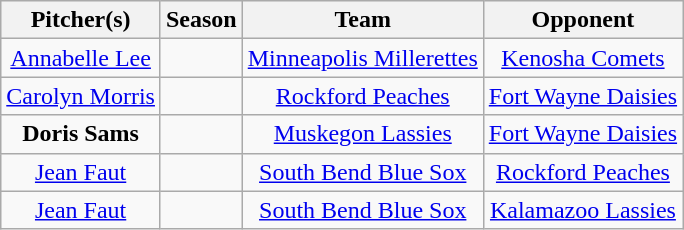<table class="wikitable">
<tr style="background: #F2F2F2;">
<th>Pitcher(s)</th>
<th>Season</th>
<th>Team</th>
<th>Opponent</th>
</tr>
<tr align=center>
<td><a href='#'>Annabelle Lee</a></td>
<td></td>
<td><a href='#'>Minneapolis Millerettes</a></td>
<td><a href='#'>Kenosha Comets</a></td>
</tr>
<tr align=center>
<td><a href='#'>Carolyn Morris</a></td>
<td></td>
<td><a href='#'>Rockford Peaches</a></td>
<td><a href='#'>Fort Wayne Daisies</a></td>
</tr>
<tr align=center>
<td><strong>Doris Sams</strong></td>
<td></td>
<td><a href='#'>Muskegon Lassies</a></td>
<td><a href='#'>Fort Wayne Daisies</a></td>
</tr>
<tr align=center>
<td><a href='#'>Jean Faut</a></td>
<td></td>
<td><a href='#'>South Bend Blue Sox</a></td>
<td><a href='#'>Rockford Peaches</a></td>
</tr>
<tr align=center>
<td><a href='#'>Jean Faut</a></td>
<td></td>
<td><a href='#'>South Bend Blue Sox</a></td>
<td><a href='#'>Kalamazoo Lassies</a></td>
</tr>
</table>
